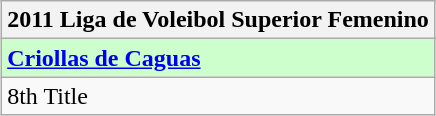<table class="wikitable" style="margin:1em auto;">
<tr>
<th>2011 Liga de Voleibol Superior Femenino</th>
</tr>
<tr bgcolor=#ccffcc>
<td><strong><a href='#'>Criollas de Caguas</a></strong></td>
</tr>
<tr>
<td>8th Title</td>
</tr>
</table>
